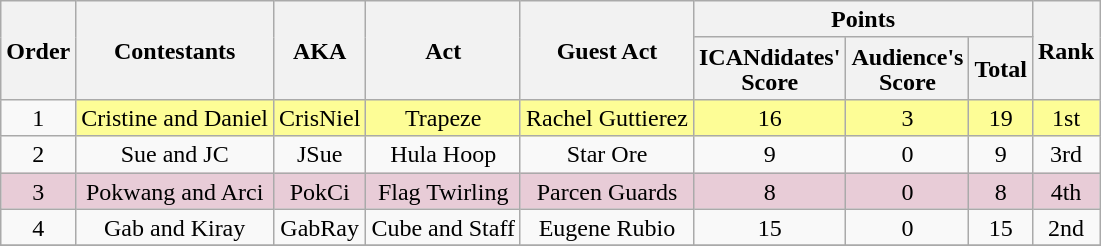<table class="wikitable" style="text-align:center; line-height:17px; width:auto;">
<tr>
<th rowspan="2">Order</th>
<th rowspan="2">Contestants</th>
<th rowspan="2">AKA</th>
<th rowspan="2">Act</th>
<th rowspan="2">Guest Act</th>
<th colspan="3">Points</th>
<th rowspan="2">Rank</th>
</tr>
<tr>
<th>ICANdidates'<br>Score</th>
<th>Audience's<br>Score</th>
<th>Total</th>
</tr>
<tr>
<td>1</td>
<td style="background: #FDFD96;">Cristine and Daniel</td>
<td style="background: #FDFD96;">CrisNiel</td>
<td style="background: #FDFD96;">Trapeze</td>
<td style="background: #FDFD96;">Rachel Guttierez</td>
<td style="background: #FDFD96;">16</td>
<td style="background: #FDFD96;">3</td>
<td style="background: #FDFD96;">19</td>
<td style="background: #FDFD96;">1st</td>
</tr>
<tr>
<td>2</td>
<td>Sue and JC</td>
<td>JSue</td>
<td>Hula Hoop</td>
<td>Star Ore</td>
<td>9</td>
<td>0</td>
<td>9</td>
<td>3rd</td>
</tr>
<tr>
<td style="background:#E8CCD7">3</td>
<td style="background:#E8CCD7">Pokwang and Arci</td>
<td style="background:#E8CCD7">PokCi</td>
<td style="background:#E8CCD7">Flag Twirling</td>
<td style="background:#E8CCD7">Parcen Guards</td>
<td style="background:#E8CCD7">8</td>
<td style="background:#E8CCD7">0</td>
<td style="background:#E8CCD7">8</td>
<td style="background:#E8CCD7">4th</td>
</tr>
<tr>
<td>4</td>
<td>Gab and Kiray</td>
<td>GabRay</td>
<td>Cube and Staff</td>
<td>Eugene Rubio</td>
<td>15</td>
<td>0</td>
<td>15</td>
<td>2nd</td>
</tr>
<tr>
</tr>
</table>
